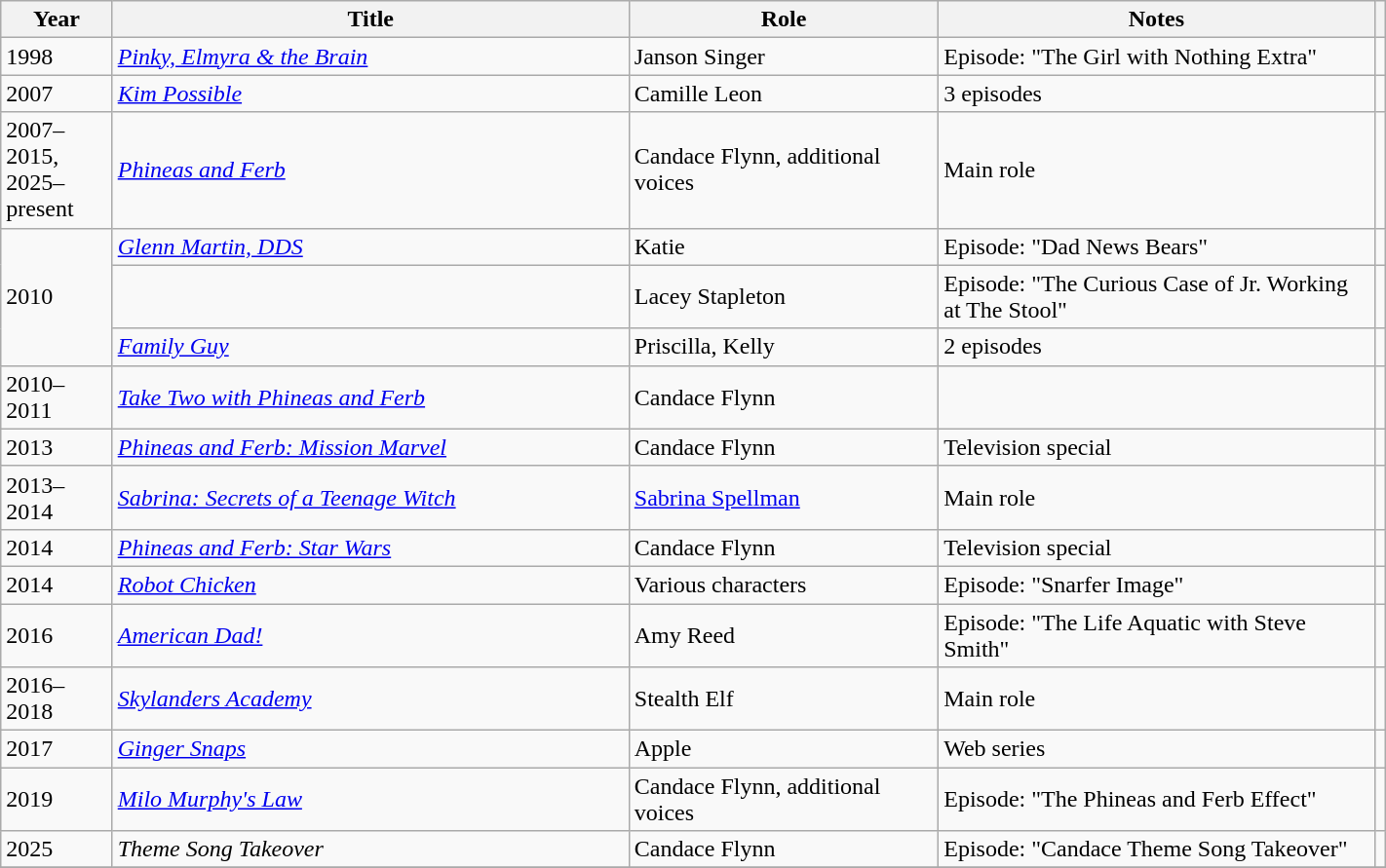<table class="wikitable sortable" width=75%>
<tr>
<th scope="col" style="width: 5em;">Year</th>
<th scope="col" style="width: 30em;">Title</th>
<th scope="col" style="width: 17em;">Role</th>
<th scope="col" style="width: 25em;" class="unsortable">Notes</th>
<th scope="col" class="unsortable"></th>
</tr>
<tr>
<td>1998</td>
<td><em><a href='#'>Pinky, Elmyra & the Brain</a></em></td>
<td>Janson Singer</td>
<td>Episode: "The Girl with Nothing Extra"</td>
<td></td>
</tr>
<tr>
<td>2007</td>
<td><em><a href='#'>Kim Possible</a></em></td>
<td>Camille Leon</td>
<td>3 episodes</td>
<td></td>
</tr>
<tr>
<td>2007–2015,<br>2025–present</td>
<td><em><a href='#'>Phineas and Ferb</a></em></td>
<td>Candace Flynn, additional voices</td>
<td>Main role</td>
<td></td>
</tr>
<tr>
<td rowspan="3">2010</td>
<td><em><a href='#'>Glenn Martin, DDS</a></em></td>
<td>Katie</td>
<td>Episode: "Dad News Bears"</td>
<td></td>
</tr>
<tr>
<td><em></em></td>
<td>Lacey Stapleton</td>
<td>Episode: "The Curious Case of Jr. Working at The Stool"</td>
<td></td>
</tr>
<tr>
<td><em><a href='#'>Family Guy</a></em></td>
<td>Priscilla, Kelly</td>
<td>2 episodes</td>
<td></td>
</tr>
<tr>
<td>2010–2011</td>
<td><em><a href='#'>Take Two with Phineas and Ferb</a></em></td>
<td>Candace Flynn</td>
<td></td>
<td></td>
</tr>
<tr>
<td>2013</td>
<td><em><a href='#'>Phineas and Ferb: Mission Marvel</a></em></td>
<td>Candace Flynn</td>
<td>Television special</td>
<td></td>
</tr>
<tr>
<td>2013–2014</td>
<td><em><a href='#'>Sabrina: Secrets of a Teenage Witch</a></em></td>
<td><a href='#'>Sabrina Spellman</a></td>
<td>Main role</td>
<td></td>
</tr>
<tr>
<td>2014</td>
<td><em><a href='#'>Phineas and Ferb: Star Wars</a></em></td>
<td>Candace Flynn</td>
<td>Television special</td>
<td></td>
</tr>
<tr>
<td>2014</td>
<td><em><a href='#'>Robot Chicken</a></em></td>
<td>Various characters</td>
<td>Episode: "Snarfer Image"</td>
<td></td>
</tr>
<tr>
<td>2016</td>
<td><em><a href='#'>American Dad!</a></em></td>
<td>Amy Reed</td>
<td>Episode: "The Life Aquatic with Steve Smith"</td>
<td></td>
</tr>
<tr>
<td>2016–2018</td>
<td><em><a href='#'>Skylanders Academy</a></em></td>
<td>Stealth Elf</td>
<td>Main role</td>
<td></td>
</tr>
<tr>
<td>2017</td>
<td><em><a href='#'>Ginger Snaps</a></em></td>
<td>Apple</td>
<td>Web series</td>
<td></td>
</tr>
<tr>
<td>2019</td>
<td><em><a href='#'>Milo Murphy's Law</a></em></td>
<td>Candace Flynn, additional voices</td>
<td>Episode: "The Phineas and Ferb Effect"</td>
<td></td>
</tr>
<tr>
<td>2025</td>
<td><em>Theme Song Takeover</em></td>
<td>Candace Flynn</td>
<td>Episode: "Candace Theme Song Takeover"</td>
<td></td>
</tr>
<tr>
</tr>
</table>
